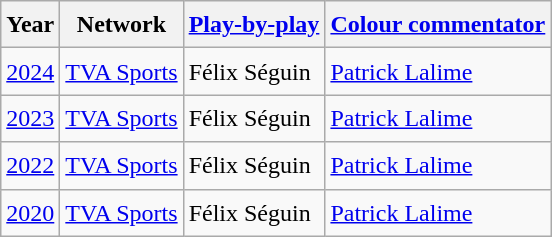<table class="wikitable sortable" style="font-size:1.00em; line-height:1.5em;">
<tr>
<th>Year</th>
<th>Network</th>
<th><a href='#'>Play-by-play</a></th>
<th><a href='#'>Colour commentator</a></th>
</tr>
<tr>
<td><a href='#'>2024</a></td>
<td><a href='#'>TVA Sports</a></td>
<td>Félix Séguin</td>
<td><a href='#'>Patrick Lalime</a></td>
</tr>
<tr>
<td><a href='#'>2023</a></td>
<td><a href='#'>TVA Sports</a></td>
<td>Félix Séguin</td>
<td><a href='#'>Patrick Lalime</a></td>
</tr>
<tr>
<td><a href='#'>2022</a></td>
<td><a href='#'>TVA Sports</a></td>
<td>Félix Séguin</td>
<td><a href='#'>Patrick Lalime</a></td>
</tr>
<tr>
<td><a href='#'>2020</a></td>
<td><a href='#'>TVA Sports</a></td>
<td>Félix Séguin</td>
<td><a href='#'>Patrick Lalime</a></td>
</tr>
</table>
